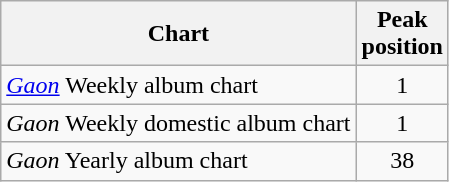<table class="wikitable sortable">
<tr>
<th>Chart</th>
<th>Peak<br>position</th>
</tr>
<tr>
<td><em><a href='#'>Gaon</a></em> Weekly album chart</td>
<td align="center">1</td>
</tr>
<tr>
<td><em>Gaon</em> Weekly domestic album chart</td>
<td align="center">1</td>
</tr>
<tr>
<td><em>Gaon</em> Yearly album chart</td>
<td align="center">38</td>
</tr>
</table>
